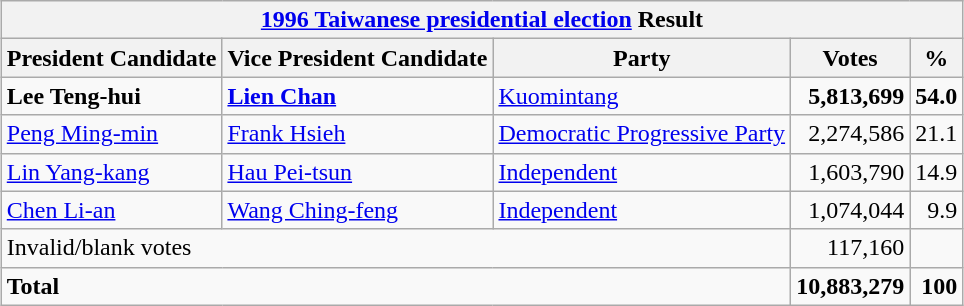<table class="wikitable" style="margin:1em auto; text-align:left;">
<tr>
<th colspan=5><a href='#'>1996 Taiwanese presidential election</a> Result</th>
</tr>
<tr>
<th>President Candidate</th>
<th>Vice President Candidate</th>
<th>Party</th>
<th>Votes</th>
<th>%</th>
</tr>
<tr>
<td><strong>Lee Teng-hui</strong></td>
<td><strong><a href='#'>Lien Chan</a></strong></td>
<td> <a href='#'>Kuomintang</a></td>
<td align=right><strong>5,813,699</strong></td>
<td align=right><strong>54.0</strong></td>
</tr>
<tr>
<td><a href='#'>Peng Ming-min</a></td>
<td><a href='#'>Frank Hsieh</a></td>
<td><a href='#'>Democratic Progressive Party</a></td>
<td align=right>2,274,586</td>
<td align=right>21.1</td>
</tr>
<tr>
<td><a href='#'>Lin Yang-kang</a></td>
<td><a href='#'>Hau Pei-tsun</a></td>
<td><a href='#'>Independent</a></td>
<td align=right>1,603,790</td>
<td align=right>14.9</td>
</tr>
<tr>
<td><a href='#'>Chen Li-an</a></td>
<td><a href='#'>Wang Ching-feng</a></td>
<td><a href='#'>Independent</a></td>
<td align=right>1,074,044</td>
<td align=right>9.9</td>
</tr>
<tr>
<td colspan=3>Invalid/blank votes</td>
<td align=right>117,160</td>
<td></td>
</tr>
<tr>
<td colspan=3><strong>Total</strong></td>
<td align=right><strong>10,883,279</strong></td>
<td align=right><strong>100</strong></td>
</tr>
</table>
